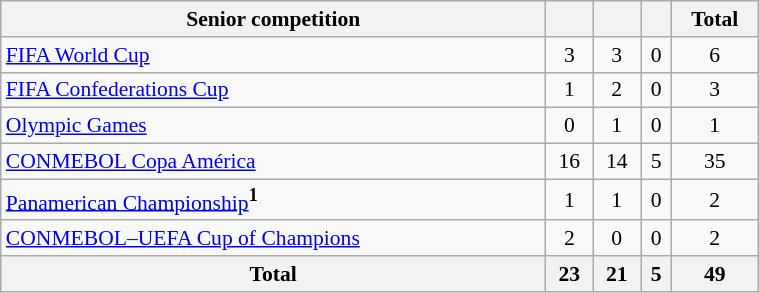<table class="wikitable" width=40% style="font-size:90%; text-align:center;">
<tr>
<th>Senior competition</th>
<th></th>
<th></th>
<th></th>
<th>Total</th>
</tr>
<tr>
<td align=left><a href='#'>FIFA World Cup</a></td>
<td>3</td>
<td>3</td>
<td>0</td>
<td>6</td>
</tr>
<tr>
<td align="left"><a href='#'>FIFA Confederations Cup</a></td>
<td>1</td>
<td>2</td>
<td>0</td>
<td>3</td>
</tr>
<tr>
<td align=left><a href='#'>Olympic Games</a></td>
<td>0</td>
<td>1</td>
<td>0</td>
<td>1</td>
</tr>
<tr>
<td align=left><a href='#'>CONMEBOL Copa América</a></td>
<td>16</td>
<td>14</td>
<td>5</td>
<td>35</td>
</tr>
<tr>
<td align=left><a href='#'>Panamerican Championship</a><sup><strong>1</strong></sup></td>
<td>1</td>
<td>1</td>
<td>0</td>
<td>2</td>
</tr>
<tr>
<td align=left><a href='#'>CONMEBOL–UEFA Cup of Champions</a></td>
<td>2</td>
<td>0</td>
<td>0</td>
<td>2</td>
</tr>
<tr>
<th>Total</th>
<th>23</th>
<th>21</th>
<th>5</th>
<th>49</th>
</tr>
</table>
